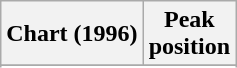<table class="wikitable sortable">
<tr>
<th>Chart (1996)</th>
<th>Peak<br>position</th>
</tr>
<tr>
</tr>
<tr>
</tr>
</table>
